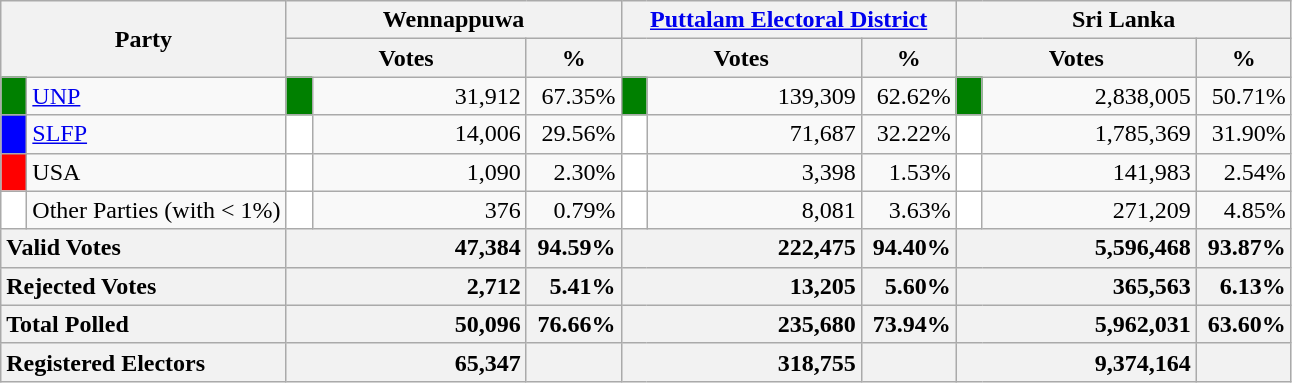<table class="wikitable">
<tr>
<th colspan="2" width="144px"rowspan="2">Party</th>
<th colspan="3" width="216px">Wennappuwa</th>
<th colspan="3" width="216px"><a href='#'>Puttalam Electoral District</a></th>
<th colspan="3" width="216px">Sri Lanka</th>
</tr>
<tr>
<th colspan="2" width="144px">Votes</th>
<th>%</th>
<th colspan="2" width="144px">Votes</th>
<th>%</th>
<th colspan="2" width="144px">Votes</th>
<th>%</th>
</tr>
<tr>
<td style="background-color:green;" width="10px"></td>
<td style="text-align:left;"><a href='#'>UNP</a></td>
<td style="background-color:green;" width="10px"></td>
<td style="text-align:right;">31,912</td>
<td style="text-align:right;">67.35%</td>
<td style="background-color:green;" width="10px"></td>
<td style="text-align:right;">139,309</td>
<td style="text-align:right;">62.62%</td>
<td style="background-color:green;" width="10px"></td>
<td style="text-align:right;">2,838,005</td>
<td style="text-align:right;">50.71%</td>
</tr>
<tr>
<td style="background-color:blue;" width="10px"></td>
<td style="text-align:left;"><a href='#'>SLFP</a></td>
<td style="background-color:white;" width="10px"></td>
<td style="text-align:right;">14,006</td>
<td style="text-align:right;">29.56%</td>
<td style="background-color:white;" width="10px"></td>
<td style="text-align:right;">71,687</td>
<td style="text-align:right;">32.22%</td>
<td style="background-color:white;" width="10px"></td>
<td style="text-align:right;">1,785,369</td>
<td style="text-align:right;">31.90%</td>
</tr>
<tr>
<td style="background-color:red;" width="10px"></td>
<td style="text-align:left;">USA</td>
<td style="background-color:white;" width="10px"></td>
<td style="text-align:right;">1,090</td>
<td style="text-align:right;">2.30%</td>
<td style="background-color:white;" width="10px"></td>
<td style="text-align:right;">3,398</td>
<td style="text-align:right;">1.53%</td>
<td style="background-color:white;" width="10px"></td>
<td style="text-align:right;">141,983</td>
<td style="text-align:right;">2.54%</td>
</tr>
<tr>
<td style="background-color:white;" width="10px"></td>
<td style="text-align:left;">Other Parties (with < 1%)</td>
<td style="background-color:white;" width="10px"></td>
<td style="text-align:right;">376</td>
<td style="text-align:right;">0.79%</td>
<td style="background-color:white;" width="10px"></td>
<td style="text-align:right;">8,081</td>
<td style="text-align:right;">3.63%</td>
<td style="background-color:white;" width="10px"></td>
<td style="text-align:right;">271,209</td>
<td style="text-align:right;">4.85%</td>
</tr>
<tr>
<th colspan="2" width="144px"style="text-align:left;">Valid Votes</th>
<th style="text-align:right;"colspan="2" width="144px">47,384</th>
<th style="text-align:right;">94.59%</th>
<th style="text-align:right;"colspan="2" width="144px">222,475</th>
<th style="text-align:right;">94.40%</th>
<th style="text-align:right;"colspan="2" width="144px">5,596,468</th>
<th style="text-align:right;">93.87%</th>
</tr>
<tr>
<th colspan="2" width="144px"style="text-align:left;">Rejected Votes</th>
<th style="text-align:right;"colspan="2" width="144px">2,712</th>
<th style="text-align:right;">5.41%</th>
<th style="text-align:right;"colspan="2" width="144px">13,205</th>
<th style="text-align:right;">5.60%</th>
<th style="text-align:right;"colspan="2" width="144px">365,563</th>
<th style="text-align:right;">6.13%</th>
</tr>
<tr>
<th colspan="2" width="144px"style="text-align:left;">Total Polled</th>
<th style="text-align:right;"colspan="2" width="144px">50,096</th>
<th style="text-align:right;">76.66%</th>
<th style="text-align:right;"colspan="2" width="144px">235,680</th>
<th style="text-align:right;">73.94%</th>
<th style="text-align:right;"colspan="2" width="144px">5,962,031</th>
<th style="text-align:right;">63.60%</th>
</tr>
<tr>
<th colspan="2" width="144px"style="text-align:left;">Registered Electors</th>
<th style="text-align:right;"colspan="2" width="144px">65,347</th>
<th></th>
<th style="text-align:right;"colspan="2" width="144px">318,755</th>
<th></th>
<th style="text-align:right;"colspan="2" width="144px">9,374,164</th>
<th></th>
</tr>
</table>
